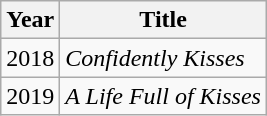<table class="wikitable sortable">
<tr>
<th>Year</th>
<th>Title</th>
</tr>
<tr>
<td>2018</td>
<td><em>Confidently Kisses</em></td>
</tr>
<tr>
<td>2019</td>
<td><em>A Life Full of Kisses</em></td>
</tr>
</table>
